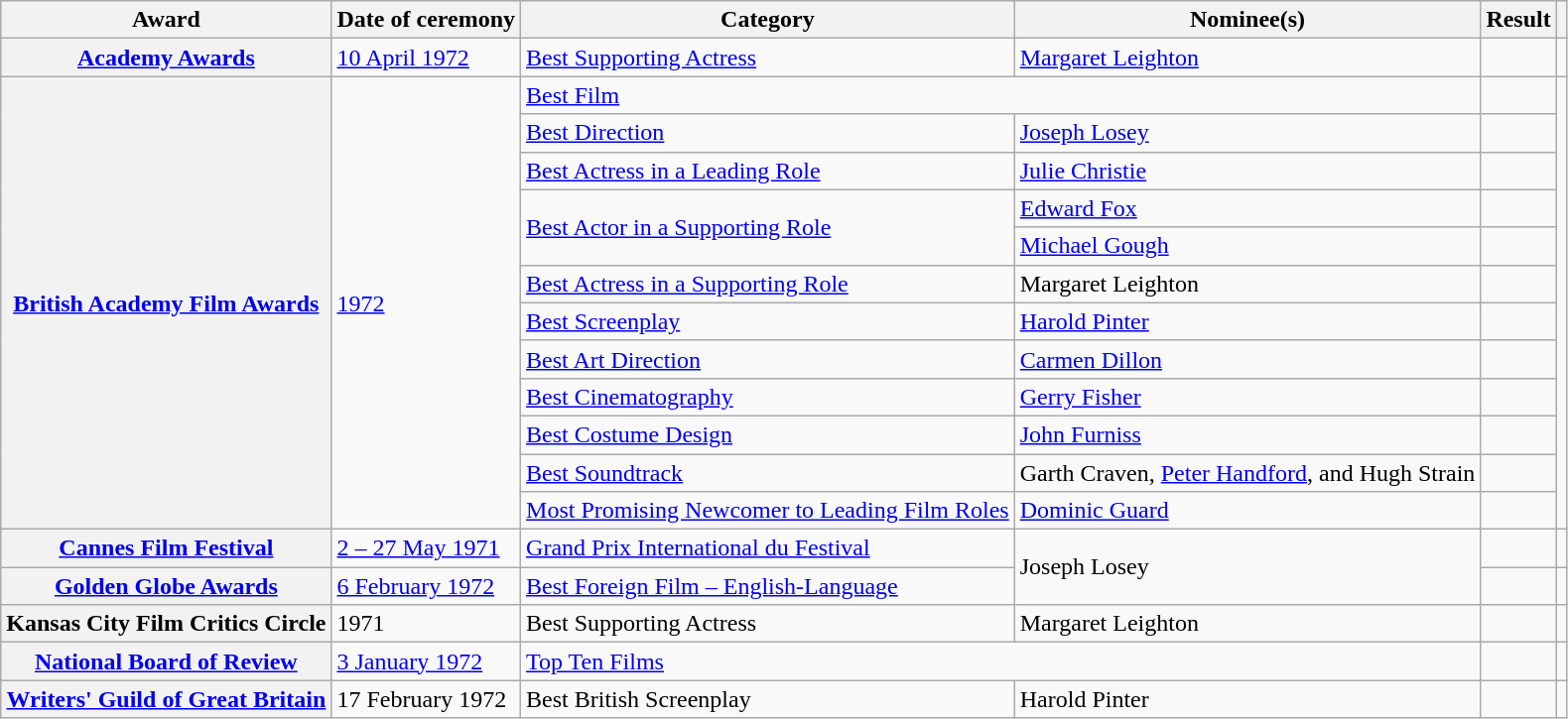<table class="wikitable plainrowheaders sortable">
<tr>
<th scope="col">Award</th>
<th scope="col">Date of ceremony</th>
<th scope="col">Category</th>
<th scope="col">Nominee(s)</th>
<th scope="col">Result</th>
<th scope="col" class="unsortable"></th>
</tr>
<tr>
<th scope="row"><a href='#'>Academy Awards</a></th>
<td><a href='#'>10 April 1972</a></td>
<td><a href='#'>Best Supporting Actress</a></td>
<td><a href='#'>Margaret Leighton</a></td>
<td></td>
<td align="center"></td>
</tr>
<tr>
<th scope="row" rowspan="12"><a href='#'>British Academy Film Awards</a></th>
<td rowspan="12"><a href='#'>1972</a></td>
<td colspan="2"><a href='#'>Best Film</a></td>
<td></td>
<td rowspan="12" align="center"></td>
</tr>
<tr>
<td><a href='#'>Best Direction</a></td>
<td><a href='#'>Joseph Losey</a></td>
<td></td>
</tr>
<tr>
<td><a href='#'>Best Actress in a Leading Role</a></td>
<td><a href='#'>Julie Christie</a></td>
<td></td>
</tr>
<tr>
<td rowspan="2"><a href='#'>Best Actor in a Supporting Role</a></td>
<td><a href='#'>Edward Fox</a></td>
<td></td>
</tr>
<tr>
<td><a href='#'>Michael Gough</a></td>
<td></td>
</tr>
<tr>
<td><a href='#'>Best Actress in a Supporting Role</a></td>
<td>Margaret Leighton</td>
<td></td>
</tr>
<tr>
<td><a href='#'>Best Screenplay</a></td>
<td><a href='#'>Harold Pinter</a></td>
<td></td>
</tr>
<tr>
<td><a href='#'>Best Art Direction</a></td>
<td><a href='#'>Carmen Dillon</a></td>
<td></td>
</tr>
<tr>
<td><a href='#'>Best Cinematography</a></td>
<td><a href='#'>Gerry Fisher</a></td>
<td></td>
</tr>
<tr>
<td><a href='#'>Best Costume Design</a></td>
<td><a href='#'>John Furniss</a></td>
<td></td>
</tr>
<tr>
<td><a href='#'>Best Soundtrack</a></td>
<td>Garth Craven, <a href='#'>Peter Handford</a>, and Hugh Strain</td>
<td></td>
</tr>
<tr>
<td><a href='#'>Most Promising Newcomer to Leading Film Roles</a></td>
<td><a href='#'>Dominic Guard</a></td>
<td></td>
</tr>
<tr>
<th scope="row"><a href='#'>Cannes Film Festival</a></th>
<td><a href='#'>2 – 27 May 1971</a></td>
<td><a href='#'>Grand Prix International du Festival</a></td>
<td rowspan="2">Joseph Losey</td>
<td></td>
<td align="center"></td>
</tr>
<tr>
<th scope="row"><a href='#'>Golden Globe Awards</a></th>
<td><a href='#'>6 February 1972</a></td>
<td><a href='#'>Best Foreign Film – English-Language</a></td>
<td></td>
<td align="center"></td>
</tr>
<tr>
<th scope="row">Kansas City Film Critics Circle</th>
<td>1971</td>
<td>Best Supporting Actress</td>
<td>Margaret Leighton</td>
<td></td>
<td align="center"></td>
</tr>
<tr>
<th scope="row"><a href='#'>National Board of Review</a></th>
<td><a href='#'>3 January 1972</a></td>
<td colspan="2"><a href='#'>Top Ten Films</a></td>
<td></td>
<td align="center"></td>
</tr>
<tr>
<th scope="row"><a href='#'>Writers' Guild of Great Britain</a></th>
<td>17 February 1972</td>
<td>Best British Screenplay</td>
<td>Harold Pinter</td>
<td></td>
<td align="center"></td>
</tr>
</table>
